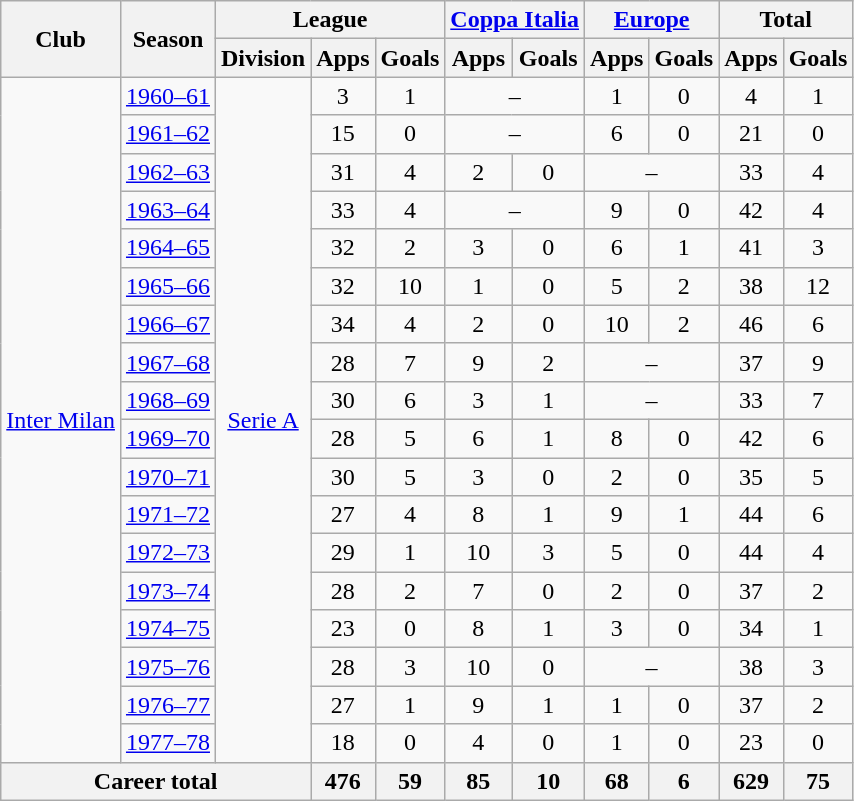<table class="wikitable" style="text-align:center">
<tr>
<th rowspan="2">Club</th>
<th rowspan="2">Season</th>
<th colspan="3">League</th>
<th colspan="2"><a href='#'>Coppa Italia</a></th>
<th colspan="2"><a href='#'>Europe</a></th>
<th colspan="2">Total</th>
</tr>
<tr>
<th>Division</th>
<th>Apps</th>
<th>Goals</th>
<th>Apps</th>
<th>Goals</th>
<th>Apps</th>
<th>Goals</th>
<th>Apps</th>
<th>Goals</th>
</tr>
<tr>
<td rowspan="18"><a href='#'>Inter Milan</a></td>
<td><a href='#'>1960–61</a></td>
<td rowspan="18"><a href='#'>Serie A</a></td>
<td>3</td>
<td>1</td>
<td colspan="2">–</td>
<td>1</td>
<td>0</td>
<td>4</td>
<td>1</td>
</tr>
<tr>
<td><a href='#'>1961–62</a></td>
<td>15</td>
<td>0</td>
<td colspan="2">–</td>
<td>6</td>
<td>0</td>
<td>21</td>
<td>0</td>
</tr>
<tr>
<td><a href='#'>1962–63</a></td>
<td>31</td>
<td>4</td>
<td>2</td>
<td>0</td>
<td colspan="2">–</td>
<td>33</td>
<td>4</td>
</tr>
<tr>
<td><a href='#'>1963–64</a></td>
<td>33</td>
<td>4</td>
<td colspan="2">–</td>
<td>9</td>
<td>0</td>
<td>42</td>
<td>4</td>
</tr>
<tr>
<td><a href='#'>1964–65</a></td>
<td>32</td>
<td>2</td>
<td>3</td>
<td>0</td>
<td>6</td>
<td>1</td>
<td>41</td>
<td>3</td>
</tr>
<tr>
<td><a href='#'>1965–66</a></td>
<td>32</td>
<td>10</td>
<td>1</td>
<td>0</td>
<td>5</td>
<td>2</td>
<td>38</td>
<td>12</td>
</tr>
<tr>
<td><a href='#'>1966–67</a></td>
<td>34</td>
<td>4</td>
<td>2</td>
<td>0</td>
<td>10</td>
<td>2</td>
<td>46</td>
<td>6</td>
</tr>
<tr>
<td><a href='#'>1967–68</a></td>
<td>28</td>
<td>7</td>
<td>9</td>
<td>2</td>
<td colspan="2">–</td>
<td>37</td>
<td>9</td>
</tr>
<tr>
<td><a href='#'>1968–69</a></td>
<td>30</td>
<td>6</td>
<td>3</td>
<td>1</td>
<td colspan="2">–</td>
<td>33</td>
<td>7</td>
</tr>
<tr>
<td><a href='#'>1969–70</a></td>
<td>28</td>
<td>5</td>
<td>6</td>
<td>1</td>
<td>8</td>
<td>0</td>
<td>42</td>
<td>6</td>
</tr>
<tr>
<td><a href='#'>1970–71</a></td>
<td>30</td>
<td>5</td>
<td>3</td>
<td>0</td>
<td>2</td>
<td>0</td>
<td>35</td>
<td>5</td>
</tr>
<tr>
<td><a href='#'>1971–72</a></td>
<td>27</td>
<td>4</td>
<td>8</td>
<td>1</td>
<td>9</td>
<td>1</td>
<td>44</td>
<td>6</td>
</tr>
<tr>
<td><a href='#'>1972–73</a></td>
<td>29</td>
<td>1</td>
<td>10</td>
<td>3</td>
<td>5</td>
<td>0</td>
<td>44</td>
<td>4</td>
</tr>
<tr>
<td><a href='#'>1973–74</a></td>
<td>28</td>
<td>2</td>
<td>7</td>
<td>0</td>
<td>2</td>
<td>0</td>
<td>37</td>
<td>2</td>
</tr>
<tr>
<td><a href='#'>1974–75</a></td>
<td>23</td>
<td>0</td>
<td>8</td>
<td>1</td>
<td>3</td>
<td>0</td>
<td>34</td>
<td>1</td>
</tr>
<tr>
<td><a href='#'>1975–76</a></td>
<td>28</td>
<td>3</td>
<td>10</td>
<td>0</td>
<td colspan="2">–</td>
<td>38</td>
<td>3</td>
</tr>
<tr>
<td><a href='#'>1976–77</a></td>
<td>27</td>
<td>1</td>
<td>9</td>
<td>1</td>
<td>1</td>
<td>0</td>
<td>37</td>
<td>2</td>
</tr>
<tr>
<td><a href='#'>1977–78</a></td>
<td>18</td>
<td>0</td>
<td>4</td>
<td>0</td>
<td>1</td>
<td>0</td>
<td>23</td>
<td>0</td>
</tr>
<tr>
<th colspan="3">Career total</th>
<th>476</th>
<th>59</th>
<th>85</th>
<th>10</th>
<th>68</th>
<th>6</th>
<th>629</th>
<th>75</th>
</tr>
</table>
